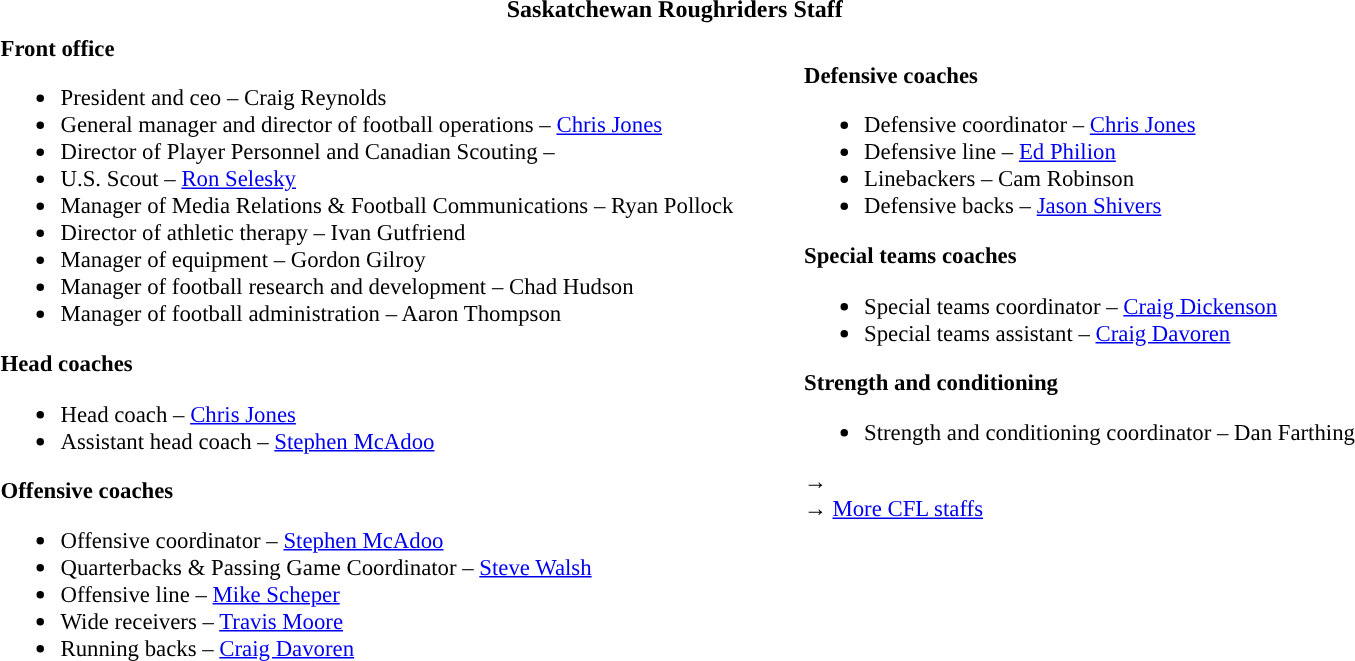<table class="toccolours" style="text-align: left;">
<tr>
<th colspan="7" style="text-align:center; ">Saskatchewan Roughriders Staff</th>
</tr>
<tr>
<td colspan=7 style="text-align:right;"></td>
</tr>
<tr>
<td style="vertical-align:top;"></td>
<td style="font-size: 95%;vertical-align:top;"><strong>Front office</strong><br><ul><li>President and ceo – Craig Reynolds</li><li>General manager and director of football operations – <a href='#'>Chris Jones</a></li><li>Director of Player Personnel and Canadian Scouting –</li><li>U.S. Scout – <a href='#'>Ron Selesky</a></li><li>Manager of Media Relations & Football Communications – Ryan Pollock</li><li>Director of athletic therapy – Ivan Gutfriend</li><li>Manager of equipment – Gordon Gilroy</li><li>Manager of football research and development – Chad Hudson</li><li>Manager of football administration – Aaron Thompson</li></ul><strong>Head coaches</strong><ul><li>Head coach – <a href='#'>Chris Jones</a></li><li>Assistant head coach – <a href='#'>Stephen McAdoo</a></li></ul><strong>Offensive coaches</strong><ul><li>Offensive coordinator – <a href='#'>Stephen McAdoo</a></li><li>Quarterbacks & Passing Game Coordinator – <a href='#'>Steve Walsh</a></li><li>Offensive line – <a href='#'>Mike Scheper</a></li><li>Wide receivers – <a href='#'>Travis Moore</a></li><li>Running backs – <a href='#'>Craig Davoren</a></li></ul></td>
<td width="35"> </td>
<td style="vertical-align:top;"></td>
<td style="font-size: 95%;vertical-align:top;"><br><strong>Defensive coaches</strong><ul><li>Defensive coordinator – <a href='#'>Chris Jones</a></li><li>Defensive line – <a href='#'>Ed Philion</a></li><li>Linebackers – Cam Robinson</li><li>Defensive backs – <a href='#'>Jason Shivers</a></li></ul><strong>Special teams coaches</strong><ul><li>Special teams coordinator – <a href='#'>Craig Dickenson</a></li><li>Special teams assistant – <a href='#'>Craig Davoren</a></li></ul><strong>Strength and conditioning</strong><ul><li>Strength and conditioning coordinator – Dan Farthing</li></ul>→ <span> </span><br>
→ <a href='#'>More CFL staffs</a></td>
</tr>
</table>
